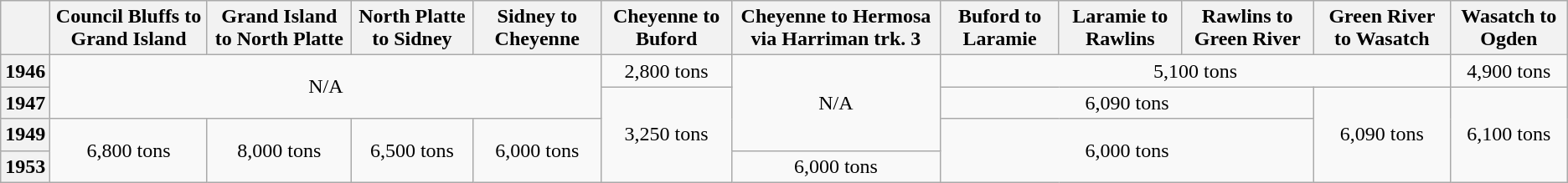<table class=wikitable style=text-align:center>
<tr>
<th></th>
<th>Council Bluffs to Grand Island</th>
<th>Grand Island to North Platte</th>
<th>North Platte to Sidney</th>
<th>Sidney to Cheyenne</th>
<th>Cheyenne to Buford</th>
<th>Cheyenne to Hermosa via Harriman trk. 3</th>
<th>Buford to Laramie</th>
<th>Laramie to Rawlins</th>
<th>Rawlins to Green River</th>
<th>Green River to Wasatch</th>
<th>Wasatch to Ogden</th>
</tr>
<tr>
<th>1946</th>
<td rowspan="2" colspan="4">N/A</td>
<td>2,800 tons</td>
<td rowspan="3">N/A</td>
<td colspan="4">5,100 tons</td>
<td>4,900 tons</td>
</tr>
<tr>
<th>1947</th>
<td rowspan="3">3,250 tons</td>
<td colspan="3">6,090 tons</td>
<td rowspan="3">6,090 tons</td>
<td rowspan="3">6,100 tons</td>
</tr>
<tr>
<th>1949</th>
<td rowspan="2">6,800 tons</td>
<td rowspan="2">8,000 tons</td>
<td rowspan="2">6,500 tons</td>
<td rowspan="2">6,000 tons</td>
<td rowspan="2" colspan="3">6,000 tons</td>
</tr>
<tr>
<th>1953</th>
<td>6,000 tons</td>
</tr>
</table>
